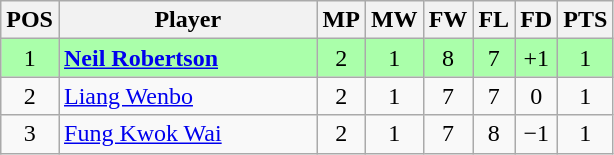<table class="wikitable" style="text-align: center;">
<tr>
<th width=20>POS</th>
<th width=165>Player</th>
<th width=20>MP</th>
<th width=20>MW</th>
<th width=20>FW</th>
<th width=20>FL</th>
<th width=20>FD</th>
<th width=20>PTS</th>
</tr>
<tr style="background:#aaffaa;">
<td>1</td>
<td style="text-align:left;"> <strong><a href='#'>Neil Robertson</a></strong></td>
<td>2</td>
<td>1</td>
<td>8</td>
<td>7</td>
<td>+1</td>
<td>1</td>
</tr>
<tr>
<td>2</td>
<td style="text-align:left;"> <a href='#'>Liang Wenbo</a></td>
<td>2</td>
<td>1</td>
<td>7</td>
<td>7</td>
<td>0</td>
<td>1</td>
</tr>
<tr>
<td>3</td>
<td style="text-align:left;"> <a href='#'>Fung Kwok Wai</a></td>
<td>2</td>
<td>1</td>
<td>7</td>
<td>8</td>
<td>−1</td>
<td>1</td>
</tr>
</table>
